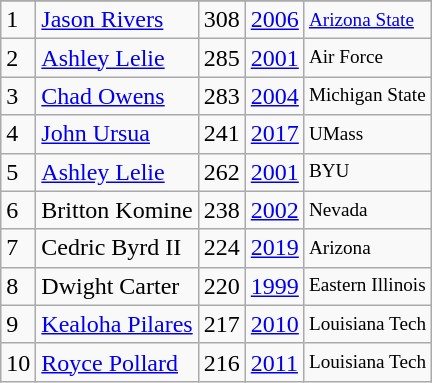<table class="wikitable">
<tr>
</tr>
<tr>
<td>1</td>
<td><a href='#'>Jason Rivers</a></td>
<td>308</td>
<td><a href='#'>2006</a></td>
<td style="font-size:80%;"><a href='#'>Arizona State</a></td>
</tr>
<tr>
<td>2</td>
<td><a href='#'>Ashley Lelie</a></td>
<td>285</td>
<td><a href='#'>2001</a></td>
<td style="font-size:80%;">Air Force</td>
</tr>
<tr>
<td>3</td>
<td><a href='#'>Chad Owens</a></td>
<td>283</td>
<td><a href='#'>2004</a></td>
<td style="font-size:80%;">Michigan State</td>
</tr>
<tr>
<td>4</td>
<td><a href='#'>John Ursua</a></td>
<td>241</td>
<td><a href='#'>2017</a></td>
<td style="font-size:80%;">UMass</td>
</tr>
<tr>
<td>5</td>
<td><a href='#'>Ashley Lelie</a></td>
<td>262</td>
<td><a href='#'>2001</a></td>
<td style="font-size:80%;">BYU</td>
</tr>
<tr>
<td>6</td>
<td>Britton Komine</td>
<td>238</td>
<td><a href='#'>2002</a></td>
<td style="font-size:80%;">Nevada</td>
</tr>
<tr>
<td>7</td>
<td>Cedric Byrd II</td>
<td>224</td>
<td><a href='#'>2019</a></td>
<td style="font-size:80%;">Arizona</td>
</tr>
<tr>
<td>8</td>
<td>Dwight Carter</td>
<td>220</td>
<td><a href='#'>1999</a></td>
<td style="font-size:80%;">Eastern Illinois</td>
</tr>
<tr>
<td>9</td>
<td><a href='#'>Kealoha Pilares</a></td>
<td>217</td>
<td><a href='#'>2010</a></td>
<td style="font-size:80%;">Louisiana Tech</td>
</tr>
<tr>
<td>10</td>
<td><a href='#'>Royce Pollard</a></td>
<td>216</td>
<td><a href='#'>2011</a></td>
<td style="font-size:80%;">Louisiana Tech</td>
</tr>
</table>
